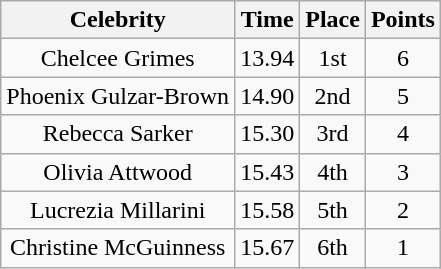<table class="wikitable plainrowheaders" style="text-align:center;">
<tr>
<th>Celebrity</th>
<th>Time</th>
<th>Place</th>
<th>Points</th>
</tr>
<tr>
<td>Chelcee Grimes</td>
<td>13.94</td>
<td>1st</td>
<td>6</td>
</tr>
<tr>
<td>Phoenix Gulzar-Brown</td>
<td>14.90</td>
<td>2nd</td>
<td>5</td>
</tr>
<tr>
<td>Rebecca Sarker</td>
<td>15.30</td>
<td>3rd</td>
<td>4</td>
</tr>
<tr>
<td>Olivia Attwood</td>
<td>15.43</td>
<td>4th</td>
<td>3</td>
</tr>
<tr>
<td>Lucrezia Millarini</td>
<td>15.58</td>
<td>5th</td>
<td>2</td>
</tr>
<tr>
<td>Christine McGuinness</td>
<td>15.67</td>
<td>6th</td>
<td>1</td>
</tr>
</table>
